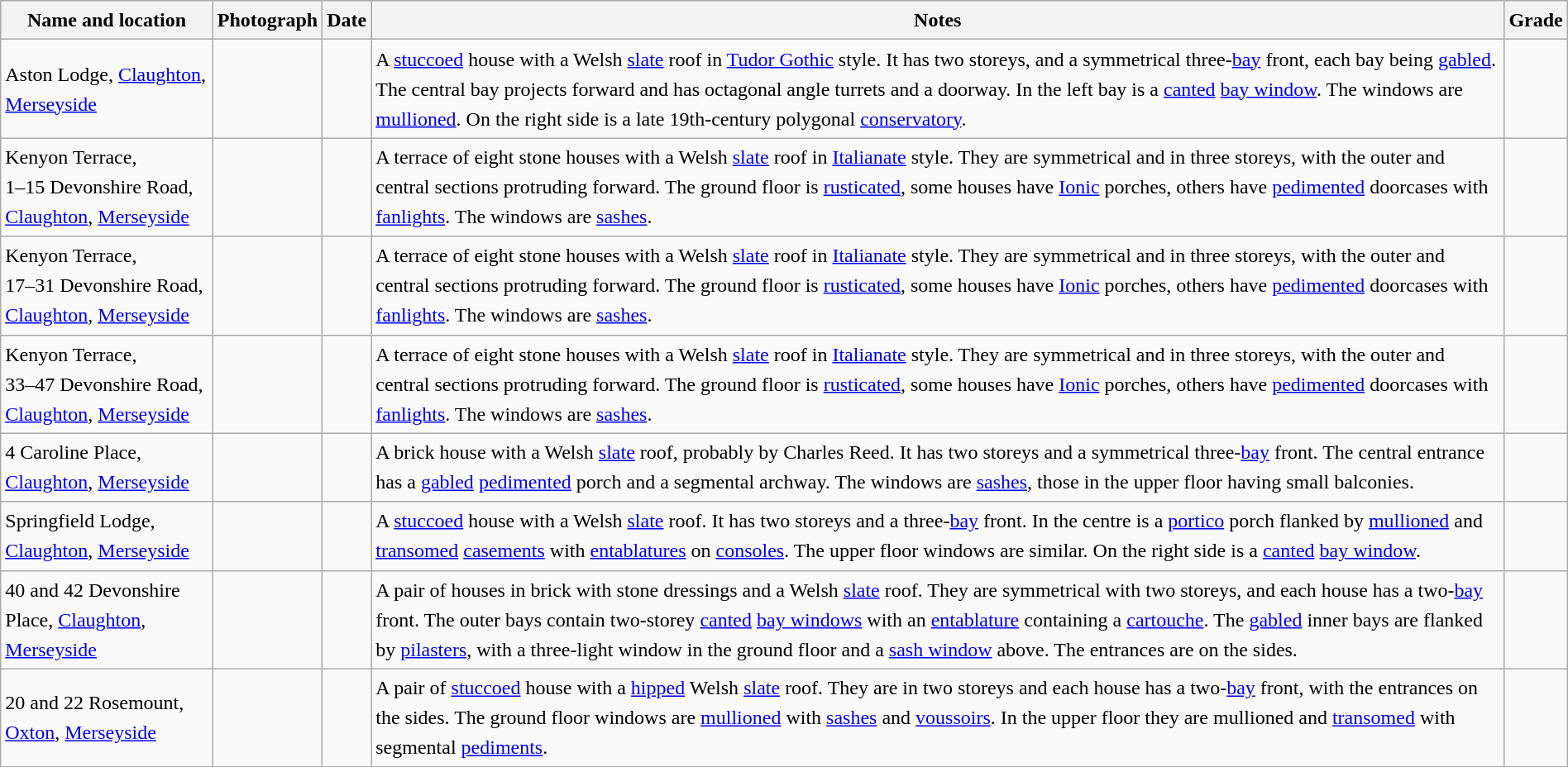<table class="wikitable sortable plainrowheaders" style="width:100%;border:0px;text-align:left;line-height:150%;">
<tr>
<th style="col" style="width:150px">Name and location</th>
<th style="col" style="width:100px" class="unsortable">Photograph</th>
<th style="col" style="width:80px">Date</th>
<th scope="col" class="unsortable">Notes</th>
<th style="col" style="width:24px">Grade</th>
</tr>
<tr>
<td>Aston Lodge, <a href='#'>Claughton</a>, <a href='#'>Merseyside</a><br><small></small></td>
<td></td>
<td align="center"></td>
<td>A <a href='#'>stuccoed</a> house with a Welsh <a href='#'>slate</a> roof in <a href='#'>Tudor Gothic</a> style.  It has two storeys, and a symmetrical three-<a href='#'>bay</a> front, each bay being <a href='#'>gabled</a>.  The central bay projects forward and has octagonal angle turrets and a doorway.  In the left bay is a <a href='#'>canted</a> <a href='#'>bay window</a>.  The windows are <a href='#'>mullioned</a>.  On the right side is a late 19th-century polygonal <a href='#'>conservatory</a>.</td>
<td align="center" ></td>
</tr>
<tr>
<td>Kenyon Terrace,<br>1–15 Devonshire Road, <a href='#'>Claughton</a>, <a href='#'>Merseyside</a><br><small></small></td>
<td></td>
<td align="center"></td>
<td>A terrace of eight stone houses with a Welsh <a href='#'>slate</a> roof in <a href='#'>Italianate</a> style.  They are symmetrical and in three storeys, with the outer and central sections protruding forward.  The ground floor is <a href='#'>rusticated</a>, some houses have <a href='#'>Ionic</a> porches, others have <a href='#'>pedimented</a> doorcases with <a href='#'>fanlights</a>.  The windows are <a href='#'>sashes</a>.</td>
<td align="center" ></td>
</tr>
<tr>
<td>Kenyon Terrace,<br>17–31 Devonshire Road, <a href='#'>Claughton</a>, <a href='#'>Merseyside</a><br><small></small></td>
<td></td>
<td align="center"></td>
<td>A terrace of eight stone houses with a Welsh <a href='#'>slate</a> roof in <a href='#'>Italianate</a> style.  They are symmetrical and in three storeys, with the outer and central sections protruding forward.  The ground floor is <a href='#'>rusticated</a>, some houses have <a href='#'>Ionic</a> porches, others have <a href='#'>pedimented</a> doorcases with <a href='#'>fanlights</a>.  The windows are <a href='#'>sashes</a>.</td>
<td align="center" ></td>
</tr>
<tr>
<td>Kenyon Terrace,<br>33–47 Devonshire Road, <a href='#'>Claughton</a>, <a href='#'>Merseyside</a><br><small></small></td>
<td></td>
<td align="center"></td>
<td>A terrace of eight stone houses with a Welsh <a href='#'>slate</a> roof in <a href='#'>Italianate</a> style.  They are symmetrical and in three storeys, with the outer and central sections protruding forward.  The ground floor is <a href='#'>rusticated</a>, some houses have <a href='#'>Ionic</a> porches, others have <a href='#'>pedimented</a> doorcases with <a href='#'>fanlights</a>.  The windows are <a href='#'>sashes</a>.</td>
<td align="center" ></td>
</tr>
<tr>
<td>4 Caroline Place, <a href='#'>Claughton</a>, <a href='#'>Merseyside</a><br><small></small></td>
<td></td>
<td align="center"></td>
<td>A brick house with a Welsh <a href='#'>slate</a> roof, probably by Charles Reed.  It has two storeys and a symmetrical three-<a href='#'>bay</a> front.  The central entrance has a <a href='#'>gabled</a> <a href='#'>pedimented</a> porch and a segmental archway.  The windows are <a href='#'>sashes</a>, those in the upper floor having small balconies.</td>
<td align="center" ></td>
</tr>
<tr>
<td>Springfield Lodge, <a href='#'>Claughton</a>, <a href='#'>Merseyside</a><br><small></small></td>
<td></td>
<td align="center"></td>
<td>A <a href='#'>stuccoed</a> house with a Welsh <a href='#'>slate</a> roof.  It has two storeys and a three-<a href='#'>bay</a> front.  In the centre is a <a href='#'>portico</a> porch flanked by <a href='#'>mullioned</a> and <a href='#'>transomed</a> <a href='#'>casements</a> with <a href='#'>entablatures</a> on <a href='#'>consoles</a>.  The upper floor windows are similar.  On the right side is a <a href='#'>canted</a> <a href='#'>bay window</a>.</td>
<td align="center" ></td>
</tr>
<tr>
<td>40 and 42 Devonshire Place, <a href='#'>Claughton</a>, <a href='#'>Merseyside</a><br><small></small></td>
<td></td>
<td align="center"></td>
<td>A pair of houses in brick with stone dressings and a Welsh <a href='#'>slate</a> roof.  They are symmetrical with two storeys, and each house has a two-<a href='#'>bay</a> front.  The outer bays contain two-storey <a href='#'>canted</a> <a href='#'>bay windows</a> with an <a href='#'>entablature</a> containing a <a href='#'>cartouche</a>.  The <a href='#'>gabled</a> inner bays are flanked by <a href='#'>pilasters</a>, with a three-light window in the ground floor and a <a href='#'>sash window</a> above.  The entrances are on the sides.</td>
<td align="center" ></td>
</tr>
<tr>
<td>20 and 22 Rosemount, <a href='#'>Oxton</a>, <a href='#'>Merseyside</a><br><small></small></td>
<td></td>
<td align="center"></td>
<td>A pair of <a href='#'>stuccoed</a> house with a <a href='#'>hipped</a> Welsh <a href='#'>slate</a> roof.  They are in two storeys and each house has a two-<a href='#'>bay</a> front, with the entrances on the sides.  The ground floor windows are <a href='#'>mullioned</a> with <a href='#'>sashes</a> and <a href='#'>voussoirs</a>.  In the upper floor they are mullioned and <a href='#'>transomed</a> with segmental <a href='#'>pediments</a>.</td>
<td align="center" ></td>
</tr>
<tr>
</tr>
</table>
